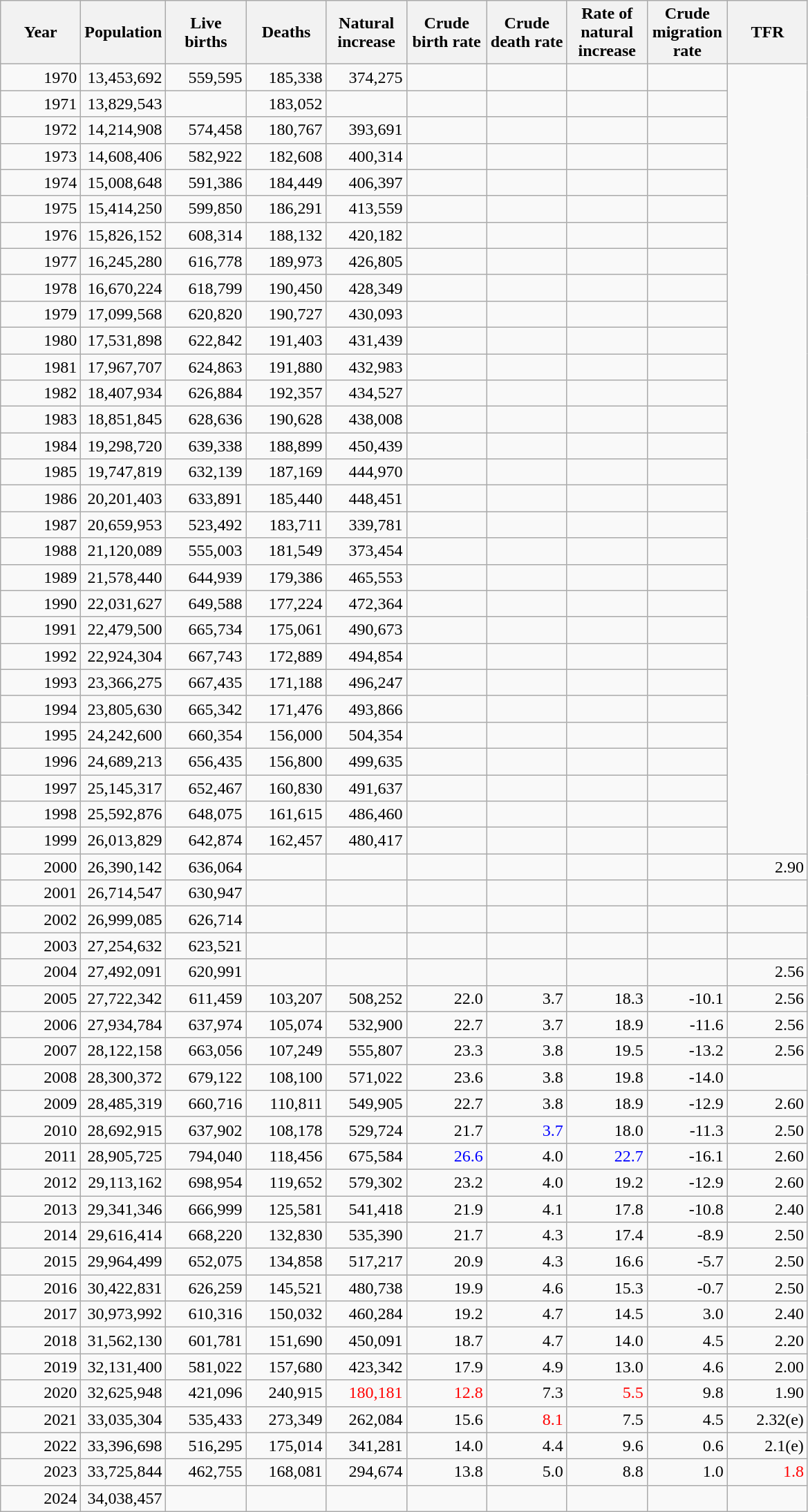<table class="wikitable sortable" style="text-align: right;">
<tr>
<th width="70">Year</th>
<th width="70">Population</th>
<th width="70">Live births</th>
<th width="70">Deaths</th>
<th width="70">Natural increase</th>
<th width="70">Crude birth rate</th>
<th width="70">Crude death rate</th>
<th width="70">Rate of natural increase</th>
<th width="70">Crude migration rate</th>
<th width="70">TFR</th>
</tr>
<tr>
<td align="right">1970</td>
<td align="right">13,453,692</td>
<td align="right">559,595</td>
<td align="right">185,338</td>
<td align="right">374,275</td>
<td align="right"></td>
<td align="right"></td>
<td align="right"></td>
<td align="right"></td>
</tr>
<tr>
<td align="right">1971</td>
<td align="right">13,829,543</td>
<td align="right"></td>
<td align="right">183,052</td>
<td align="right"></td>
<td align="right"></td>
<td align="right"></td>
<td align="right"></td>
<td align="right"></td>
</tr>
<tr>
<td align="right">1972</td>
<td align="right">14,214,908</td>
<td align="right">574,458</td>
<td align="right">180,767</td>
<td align="right">393,691</td>
<td align="right"></td>
<td align="right"></td>
<td align="right"></td>
<td align="right"></td>
</tr>
<tr>
<td align="right">1973</td>
<td align="right">14,608,406</td>
<td align="right">582,922</td>
<td align="right">182,608</td>
<td align="right">400,314</td>
<td align="right"></td>
<td align="right"></td>
<td align="right"></td>
<td align="right"></td>
</tr>
<tr>
<td align="right">1974</td>
<td align="right">15,008,648</td>
<td align="right">591,386</td>
<td align="right">184,449</td>
<td align="right">406,397</td>
<td align="right"></td>
<td align="right"></td>
<td align="right"></td>
<td align="right"></td>
</tr>
<tr>
<td align="right">1975</td>
<td align="right">15,414,250</td>
<td align="right">599,850</td>
<td align="right">186,291</td>
<td align="right">413,559</td>
<td align="right"></td>
<td align="right"></td>
<td align="right"></td>
<td align="right"></td>
</tr>
<tr>
<td align="right">1976</td>
<td align="right">15,826,152</td>
<td align="right">608,314</td>
<td align="right">188,132</td>
<td align="right">420,182</td>
<td align="right"></td>
<td align="right"></td>
<td align="right"></td>
<td align="right"></td>
</tr>
<tr>
<td align="right">1977</td>
<td align="right">16,245,280</td>
<td align="right">616,778</td>
<td align="right">189,973</td>
<td align="right">426,805</td>
<td align="right"></td>
<td align="right"></td>
<td align="right"></td>
<td align="right"></td>
</tr>
<tr>
<td align="right">1978</td>
<td align="right">16,670,224</td>
<td align="right">618,799</td>
<td align="right">190,450</td>
<td align="right">428,349</td>
<td align="right"></td>
<td align="right"></td>
<td align="right"></td>
<td align="right"></td>
</tr>
<tr>
<td align="right">1979</td>
<td align="right">17,099,568</td>
<td align="right">620,820</td>
<td align="right">190,727</td>
<td align="right">430,093</td>
<td align="right"></td>
<td align="right"></td>
<td align="right"></td>
<td align="right"></td>
</tr>
<tr>
<td align="right">1980</td>
<td align="right">17,531,898</td>
<td align="right">622,842</td>
<td align="right">191,403</td>
<td align="right">431,439</td>
<td align="right"></td>
<td align="right"></td>
<td align="right"></td>
<td align="right"></td>
</tr>
<tr>
<td align="right">1981</td>
<td align="right">17,967,707</td>
<td align="right">624,863</td>
<td align="right">191,880</td>
<td align="right">432,983</td>
<td align="right"></td>
<td align="right"></td>
<td align="right"></td>
<td align="right"></td>
</tr>
<tr>
<td align="right">1982</td>
<td align="right">18,407,934</td>
<td align="right">626,884</td>
<td align="right">192,357</td>
<td align="right">434,527</td>
<td align="right"></td>
<td align="right"></td>
<td align="right"></td>
<td align="right"></td>
</tr>
<tr>
<td align="right">1983</td>
<td align="right">18,851,845</td>
<td align="right">628,636</td>
<td align="right">190,628</td>
<td align="right">438,008</td>
<td align="right"></td>
<td align="right"></td>
<td align="right"></td>
<td align="right"></td>
</tr>
<tr>
<td align="right">1984</td>
<td align="right">19,298,720</td>
<td align="right">639,338</td>
<td align="right">188,899</td>
<td align="right">450,439</td>
<td align="right"></td>
<td align="right"></td>
<td align="right"></td>
<td align="right"></td>
</tr>
<tr>
<td align="right">1985</td>
<td align="right">19,747,819</td>
<td align="right">632,139</td>
<td align="right">187,169</td>
<td align="right">444,970</td>
<td align="right"></td>
<td align="right"></td>
<td align="right"></td>
<td align="right"></td>
</tr>
<tr>
<td align="right">1986</td>
<td align="right">20,201,403</td>
<td align="right">633,891</td>
<td align="right">185,440</td>
<td align="right">448,451</td>
<td align="right"></td>
<td align="right"></td>
<td align="right"></td>
<td align="right"></td>
</tr>
<tr>
<td align="right">1987</td>
<td align="right">20,659,953</td>
<td align="right">523,492</td>
<td align="right">183,711</td>
<td align="right">339,781</td>
<td align="right"></td>
<td align="right"></td>
<td align="right"></td>
<td align="right"></td>
</tr>
<tr>
<td align="right">1988</td>
<td align="right">21,120,089</td>
<td align="right">555,003</td>
<td align="right">181,549</td>
<td align="right">373,454</td>
<td align="right"></td>
<td align="right"></td>
<td align="right"></td>
<td align="right"></td>
</tr>
<tr>
<td align="right">1989</td>
<td align="right">21,578,440</td>
<td align="right">644,939</td>
<td align="right">179,386</td>
<td align="right">465,553</td>
<td align="right"></td>
<td align="right"></td>
<td align="right"></td>
<td align="right"></td>
</tr>
<tr>
<td align="right">1990</td>
<td align="right">22,031,627</td>
<td align="right">649,588</td>
<td align="right">177,224</td>
<td align="right">472,364</td>
<td align="right"></td>
<td align="right"></td>
<td align="right"></td>
<td align="right"></td>
</tr>
<tr>
<td align="right">1991</td>
<td align="right">22,479,500</td>
<td align="right">665,734</td>
<td align="right">175,061</td>
<td align="right">490,673</td>
<td align="right"></td>
<td align="right"></td>
<td align="right"></td>
<td align="right"></td>
</tr>
<tr>
<td align="right">1992</td>
<td align="right">22,924,304</td>
<td align="right">667,743</td>
<td align="right">172,889</td>
<td align="right">494,854</td>
<td align="right"></td>
<td align="right"></td>
<td align="right"></td>
<td align="right"></td>
</tr>
<tr>
<td align="right">1993</td>
<td align="right">23,366,275</td>
<td align="right">667,435</td>
<td align="right">171,188</td>
<td align="right">496,247</td>
<td align="right"></td>
<td align="right"></td>
<td align="right"></td>
<td align="right"></td>
</tr>
<tr>
<td align="right">1994</td>
<td align="right">23,805,630</td>
<td align="right">665,342</td>
<td align="right">171,476</td>
<td align="right">493,866</td>
<td align="right"></td>
<td align="right"></td>
<td align="right"></td>
<td align="right"></td>
</tr>
<tr>
<td align="right">1995</td>
<td align="right">24,242,600</td>
<td align="right">660,354</td>
<td align="right">156,000</td>
<td align="right">504,354</td>
<td align="right"></td>
<td align="right"></td>
<td align="right"></td>
<td align="right"></td>
</tr>
<tr>
<td align="right">1996</td>
<td align="right">24,689,213</td>
<td align="right">656,435</td>
<td align="right">156,800</td>
<td align="right">499,635</td>
<td align="right"></td>
<td align="right"></td>
<td align="right"></td>
<td align="right"></td>
</tr>
<tr>
<td align="right">1997</td>
<td align="right">25,145,317</td>
<td align="right">652,467</td>
<td align="right">160,830</td>
<td align="right">491,637</td>
<td align="right"></td>
<td align="right"></td>
<td align="right"></td>
<td align="right"></td>
</tr>
<tr>
<td align="right">1998</td>
<td align="right">25,592,876</td>
<td align="right">648,075</td>
<td align="right">161,615</td>
<td align="right">486,460</td>
<td align="right"></td>
<td align="right"></td>
<td align="right"></td>
<td align="right"></td>
</tr>
<tr>
<td align="right">1999</td>
<td align="right">26,013,829</td>
<td align="right">642,874</td>
<td align="right">162,457</td>
<td align="right">480,417</td>
<td align="right"></td>
<td align="right"></td>
<td align="right"></td>
<td align="right"></td>
</tr>
<tr>
<td align="right">2000</td>
<td align="right">26,390,142</td>
<td align="right">636,064</td>
<td align="right"></td>
<td align="right"></td>
<td align="right"></td>
<td align="right"></td>
<td align="right"></td>
<td></td>
<td align="right"><span>2.90</span></td>
</tr>
<tr>
<td align="right">2001</td>
<td align="right">26,714,547</td>
<td align="right">630,947</td>
<td align="right"></td>
<td align="right"></td>
<td align="right"></td>
<td align="right"></td>
<td align="right"></td>
<td align="right"></td>
<td></td>
</tr>
<tr>
<td align="right">2002</td>
<td align="right">26,999,085</td>
<td align="right">626,714</td>
<td align="right"></td>
<td align="right"></td>
<td align="right"></td>
<td align="right"></td>
<td align="right"></td>
<td align="right"></td>
<td></td>
</tr>
<tr>
<td align="right">2003</td>
<td align="right">27,254,632</td>
<td align="right">623,521</td>
<td align="right"></td>
<td align="right"></td>
<td align="right"></td>
<td align="right"></td>
<td align="right"></td>
<td align="right"></td>
<td></td>
</tr>
<tr>
<td align="right">2004</td>
<td align="right">27,492,091</td>
<td align="right">620,991</td>
<td align="right"></td>
<td align="right"></td>
<td align="right"></td>
<td align="right"></td>
<td align="right"></td>
<td></td>
<td align="right"><span>2.56</span></td>
</tr>
<tr>
<td align="right">2005</td>
<td align="right">27,722,342</td>
<td align="right">611,459</td>
<td align="right"><span>103,207</span></td>
<td align="right">508,252</td>
<td align="right">22.0</td>
<td align="right">3.7</td>
<td align="right">18.3</td>
<td>-10.1</td>
<td align="right"><span>2.56</span></td>
</tr>
<tr>
<td align="right">2006</td>
<td align="right">27,934,784</td>
<td align="right">637,974</td>
<td align="right">105,074</td>
<td align="right">532,900</td>
<td align="right">22.7</td>
<td align="right">3.7</td>
<td align="right">18.9</td>
<td>-11.6</td>
<td align="right"><span>2.56</span></td>
</tr>
<tr>
<td align="right">2007</td>
<td align="right">28,122,158</td>
<td align="right">663,056</td>
<td align="right">107,249</td>
<td align="right">555,807</td>
<td align="right">23.3</td>
<td align="right">3.8</td>
<td align="right">19.5</td>
<td>-13.2</td>
<td align="right"><span>2.56</span></td>
</tr>
<tr>
<td align="right">2008</td>
<td align="right">28,300,372</td>
<td align="right">679,122</td>
<td align="right">108,100</td>
<td align="right">571,022</td>
<td align="right">23.6</td>
<td align="right">3.8</td>
<td align="right">19.8</td>
<td>-14.0</td>
<td></td>
</tr>
<tr>
<td align="right">2009</td>
<td align="right">28,485,319</td>
<td align="right">660,716</td>
<td align="right">110,811</td>
<td align="right">549,905</td>
<td align="right">22.7</td>
<td align="right">3.8</td>
<td align="right">18.9</td>
<td>-12.9</td>
<td align="right"><span>2.60</span></td>
</tr>
<tr>
<td align="right">2010</td>
<td align="right">28,692,915</td>
<td align="right">637,902</td>
<td align="right">108,178</td>
<td align="right">529,724</td>
<td align="right">21.7</td>
<td style="color:blue;">3.7</td>
<td align="right">18.0</td>
<td>-11.3</td>
<td align="right"><span>2.50</span></td>
</tr>
<tr>
<td>2011</td>
<td>28,905,725</td>
<td><span>794,040</span></td>
<td>118,456</td>
<td><span>675,584</span></td>
<td style="color:blue;">26.6</td>
<td>4.0</td>
<td style="color:blue;">22.7</td>
<td>-16.1</td>
<td><span>2.60</span></td>
</tr>
<tr>
<td align="right">2012</td>
<td align="right">29,113,162</td>
<td align="right">698,954</td>
<td align="right">119,652</td>
<td align="right">579,302</td>
<td align="right">23.2</td>
<td align="right">4.0</td>
<td align="right">19.2</td>
<td>-12.9</td>
<td align="right"><span>2.60</span></td>
</tr>
<tr>
<td align="right">2013</td>
<td align="right">29,341,346</td>
<td align="right">666,999</td>
<td align="right">125,581</td>
<td align="right">541,418</td>
<td align="right">21.9</td>
<td align="right">4.1</td>
<td align="right">17.8</td>
<td>-10.8</td>
<td align="right"><span>2.40</span></td>
</tr>
<tr>
<td align="right">2014</td>
<td align="right">29,616,414</td>
<td align="right">668,220</td>
<td align="right">132,830</td>
<td align="right">535,390</td>
<td align="right">21.7</td>
<td align="right">4.3</td>
<td align="right">17.4</td>
<td>-8.9</td>
<td align="right"><span>2.50</span></td>
</tr>
<tr>
<td align="right">2015</td>
<td align="right">29,964,499</td>
<td align="right">652,075</td>
<td align="right">134,858</td>
<td align="right">517,217</td>
<td align="right">20.9</td>
<td align="right">4.3</td>
<td align="right">16.6</td>
<td>-5.7</td>
<td align="right"><span>2.50</span></td>
</tr>
<tr>
<td align="right">2016</td>
<td align="right">30,422,831</td>
<td align="right">626,259</td>
<td align="right">145,521</td>
<td align="right">480,738</td>
<td align="right">19.9</td>
<td align="right">4.6</td>
<td align="right">15.3</td>
<td>-0.7</td>
<td align="right"><span>2.50</span></td>
</tr>
<tr>
<td align="right">2017</td>
<td align="right">30,973,992</td>
<td align="right">610,316</td>
<td align="right">150,032</td>
<td align="right">460,284</td>
<td align="right">19.2</td>
<td align="right">4.7</td>
<td align="right">14.5</td>
<td>3.0</td>
<td align="right"><span>2.40</span></td>
</tr>
<tr>
<td align="right">2018</td>
<td align="right">31,562,130</td>
<td align="right">601,781</td>
<td align="right">151,690</td>
<td align="right">450,091</td>
<td align="right">18.7</td>
<td align="right">4.7</td>
<td align="right">14.0</td>
<td>4.5</td>
<td align="right"><span>2.20</span></td>
</tr>
<tr>
<td>2019</td>
<td>32,131,400</td>
<td>581,022</td>
<td>157,680</td>
<td>423,342</td>
<td>17.9</td>
<td>4.9</td>
<td>13.0</td>
<td>4.6</td>
<td>2.00</td>
</tr>
<tr>
<td>2020</td>
<td>32,625,948</td>
<td><span>421,096</span></td>
<td>240,915</td>
<td style="color:red;">180,181</td>
<td style="color:red;">12.8</td>
<td>7.3</td>
<td style="color:red;">5.5</td>
<td>9.8</td>
<td>1.90</td>
</tr>
<tr>
<td>2021</td>
<td>33,035,304</td>
<td>535,433</td>
<td>273,349</td>
<td>262,084</td>
<td>15.6</td>
<td style="color:red;">8.1</td>
<td>7.5</td>
<td>4.5</td>
<td><span>2.32(e)</span></td>
</tr>
<tr>
<td>2022</td>
<td>33,396,698</td>
<td>516,295</td>
<td><span>175,014</span></td>
<td>341,281</td>
<td>14.0</td>
<td>4.4</td>
<td>9.6</td>
<td>0.6</td>
<td><span>2.1(e)</span></td>
</tr>
<tr>
<td>2023</td>
<td>33,725,844</td>
<td>462,755</td>
<td>168,081</td>
<td>294,674</td>
<td>13.8</td>
<td>5.0</td>
<td>8.8</td>
<td>1.0</td>
<td style="color:red;">1.8</td>
</tr>
<tr>
<td>2024</td>
<td><span>34,038,457</span></td>
<td></td>
<td></td>
<td></td>
<td></td>
<td></td>
<td></td>
<td></td>
<td></td>
</tr>
</table>
